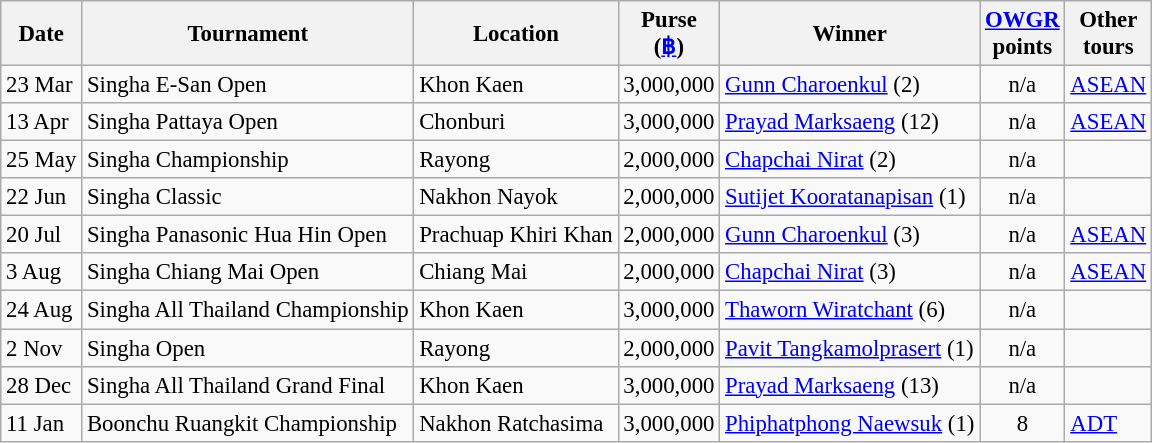<table class="wikitable" style="font-size:95%">
<tr>
<th>Date</th>
<th>Tournament</th>
<th>Location</th>
<th>Purse<br>(<a href='#'>฿</a>)</th>
<th>Winner</th>
<th><a href='#'>OWGR</a><br>points</th>
<th>Other<br>tours</th>
</tr>
<tr>
<td>23 Mar</td>
<td>Singha E-San Open</td>
<td>Khon Kaen</td>
<td align=right>3,000,000</td>
<td> <a href='#'>Gunn Charoenkul</a> (2)</td>
<td align=center>n/a</td>
<td><a href='#'>ASEAN</a></td>
</tr>
<tr>
<td>13 Apr</td>
<td>Singha Pattaya Open</td>
<td>Chonburi</td>
<td align=right>3,000,000</td>
<td> <a href='#'>Prayad Marksaeng</a> (12)</td>
<td align=center>n/a</td>
<td><a href='#'>ASEAN</a></td>
</tr>
<tr>
<td>25 May</td>
<td>Singha Championship</td>
<td>Rayong</td>
<td align=right>2,000,000</td>
<td> <a href='#'>Chapchai Nirat</a> (2)</td>
<td align=center>n/a</td>
<td></td>
</tr>
<tr>
<td>22 Jun</td>
<td>Singha Classic</td>
<td>Nakhon Nayok</td>
<td align=right>2,000,000</td>
<td> <a href='#'>Sutijet Kooratanapisan</a> (1)</td>
<td align=center>n/a</td>
<td></td>
</tr>
<tr>
<td>20 Jul</td>
<td>Singha Panasonic Hua Hin Open</td>
<td>Prachuap Khiri Khan</td>
<td align=right>2,000,000</td>
<td> <a href='#'>Gunn Charoenkul</a> (3)</td>
<td align=center>n/a</td>
<td><a href='#'>ASEAN</a></td>
</tr>
<tr>
<td>3 Aug</td>
<td>Singha Chiang Mai Open</td>
<td>Chiang Mai</td>
<td align=right>2,000,000</td>
<td> <a href='#'>Chapchai Nirat</a> (3)</td>
<td align=center>n/a</td>
<td><a href='#'>ASEAN</a></td>
</tr>
<tr>
<td>24 Aug</td>
<td>Singha All Thailand Championship</td>
<td>Khon Kaen</td>
<td align=right>3,000,000</td>
<td> <a href='#'>Thaworn Wiratchant</a> (6)</td>
<td align=center>n/a</td>
<td></td>
</tr>
<tr>
<td>2 Nov</td>
<td>Singha Open</td>
<td>Rayong</td>
<td align=right>2,000,000</td>
<td> <a href='#'>Pavit Tangkamolprasert</a> (1)</td>
<td align=center>n/a</td>
<td></td>
</tr>
<tr>
<td>28 Dec</td>
<td>Singha All Thailand Grand Final</td>
<td>Khon Kaen</td>
<td align=right>3,000,000</td>
<td> <a href='#'>Prayad Marksaeng</a> (13)</td>
<td align=center>n/a</td>
<td></td>
</tr>
<tr>
<td>11 Jan</td>
<td>Boonchu Ruangkit Championship</td>
<td>Nakhon Ratchasima</td>
<td align=right>3,000,000</td>
<td> <a href='#'>Phiphatphong Naewsuk</a> (1)</td>
<td align=center>8</td>
<td><a href='#'>ADT</a></td>
</tr>
</table>
